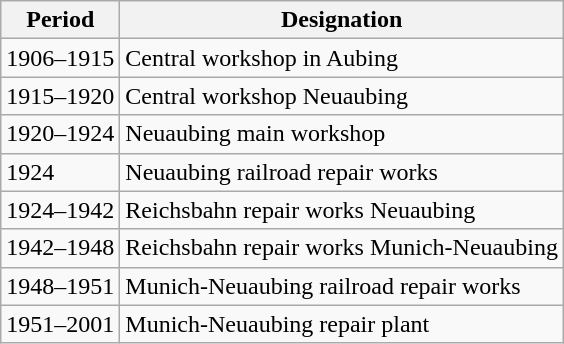<table class="wikitable">
<tr class="hintergrundfarbe8">
<th>Period</th>
<th>Designation</th>
</tr>
<tr>
<td>1906–1915</td>
<td>Central workshop in Aubing</td>
</tr>
<tr>
<td>1915–1920</td>
<td>Central workshop Neuaubing</td>
</tr>
<tr>
<td>1920–1924</td>
<td>Neuaubing main workshop</td>
</tr>
<tr>
<td>1924</td>
<td>Neuaubing railroad repair works</td>
</tr>
<tr>
<td>1924–1942</td>
<td>Reichsbahn repair works Neuaubing</td>
</tr>
<tr>
<td>1942–1948</td>
<td>Reichsbahn repair works Munich-Neuaubing</td>
</tr>
<tr>
<td>1948–1951</td>
<td>Munich-Neuaubing railroad repair works</td>
</tr>
<tr>
<td>1951–2001</td>
<td>Munich-Neuaubing repair plant</td>
</tr>
</table>
